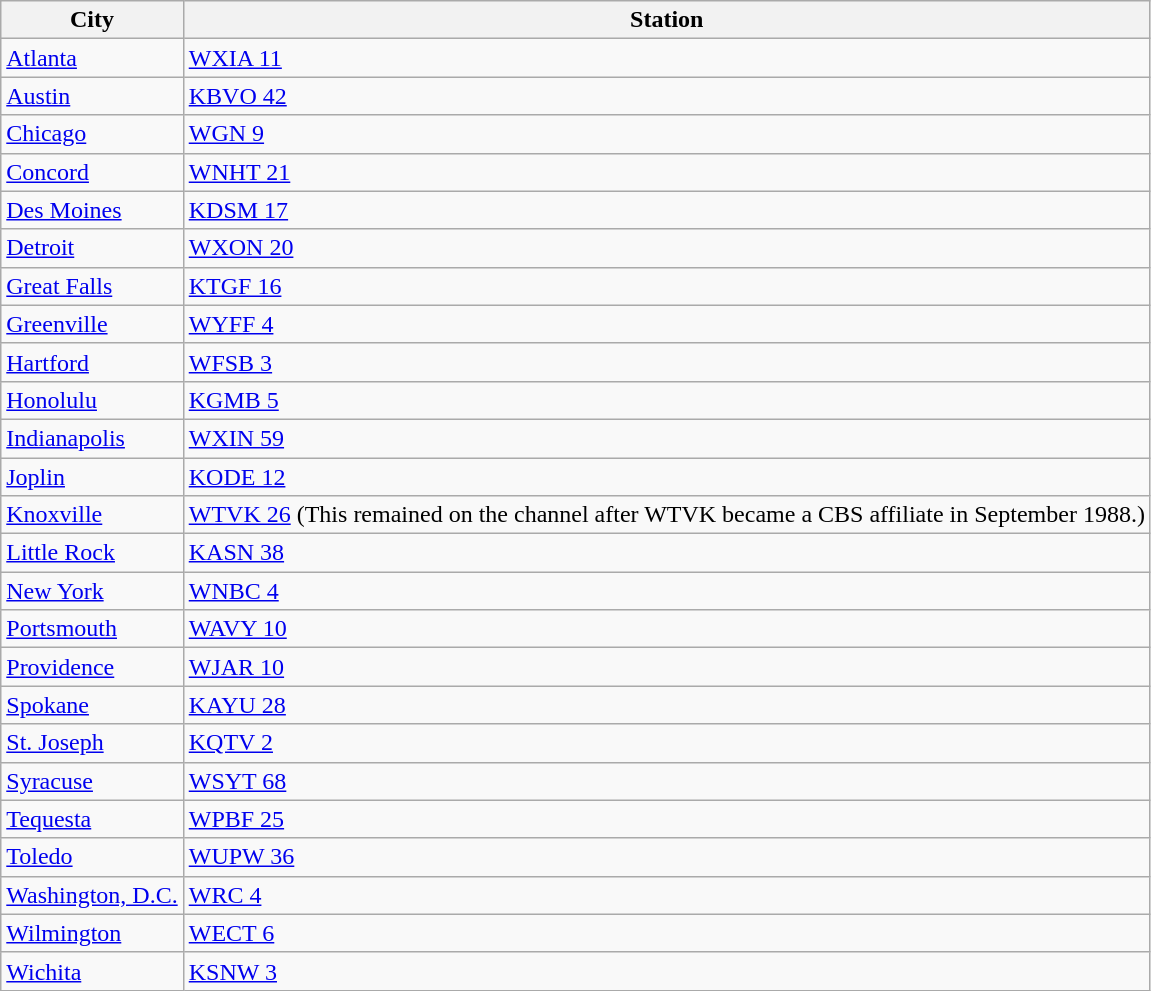<table class="wikitable">
<tr>
<th>City</th>
<th>Station</th>
</tr>
<tr>
<td><a href='#'>Atlanta</a></td>
<td><a href='#'>WXIA 11</a></td>
</tr>
<tr>
<td><a href='#'>Austin</a></td>
<td><a href='#'>KBVO 42</a></td>
</tr>
<tr>
<td><a href='#'>Chicago</a></td>
<td><a href='#'>WGN 9</a></td>
</tr>
<tr>
<td><a href='#'>Concord</a></td>
<td><a href='#'>WNHT 21</a></td>
</tr>
<tr>
<td><a href='#'>Des Moines</a></td>
<td><a href='#'>KDSM 17</a></td>
</tr>
<tr>
<td><a href='#'>Detroit</a></td>
<td><a href='#'>WXON 20</a></td>
</tr>
<tr>
<td><a href='#'>Great Falls</a></td>
<td><a href='#'>KTGF 16</a></td>
</tr>
<tr>
<td><a href='#'>Greenville</a></td>
<td><a href='#'>WYFF 4</a></td>
</tr>
<tr>
<td><a href='#'>Hartford</a></td>
<td><a href='#'>WFSB 3</a></td>
</tr>
<tr>
<td><a href='#'>Honolulu</a></td>
<td><a href='#'>KGMB 5</a></td>
</tr>
<tr>
<td><a href='#'>Indianapolis</a></td>
<td><a href='#'>WXIN 59</a></td>
</tr>
<tr>
<td><a href='#'>Joplin</a></td>
<td><a href='#'>KODE 12</a></td>
</tr>
<tr>
<td><a href='#'>Knoxville</a></td>
<td><a href='#'>WTVK 26</a> (This remained on the channel after WTVK became a CBS affiliate in September 1988.)</td>
</tr>
<tr>
<td><a href='#'>Little Rock</a></td>
<td><a href='#'>KASN 38</a></td>
</tr>
<tr>
<td><a href='#'>New York</a></td>
<td><a href='#'>WNBC 4</a></td>
</tr>
<tr>
<td><a href='#'>Portsmouth</a></td>
<td><a href='#'>WAVY 10</a></td>
</tr>
<tr>
<td><a href='#'>Providence</a></td>
<td><a href='#'>WJAR 10</a></td>
</tr>
<tr>
<td><a href='#'>Spokane</a></td>
<td><a href='#'>KAYU 28</a></td>
</tr>
<tr>
<td><a href='#'>St. Joseph</a></td>
<td><a href='#'>KQTV 2</a></td>
</tr>
<tr>
<td><a href='#'>Syracuse</a></td>
<td><a href='#'>WSYT 68</a></td>
</tr>
<tr>
<td><a href='#'>Tequesta</a></td>
<td><a href='#'>WPBF 25</a></td>
</tr>
<tr>
<td><a href='#'>Toledo</a></td>
<td><a href='#'>WUPW 36</a></td>
</tr>
<tr>
<td><a href='#'>Washington, D.C.</a></td>
<td><a href='#'>WRC 4</a></td>
</tr>
<tr>
<td><a href='#'>Wilmington</a></td>
<td><a href='#'>WECT 6</a></td>
</tr>
<tr>
<td><a href='#'>Wichita</a></td>
<td><a href='#'>KSNW 3</a></td>
</tr>
</table>
